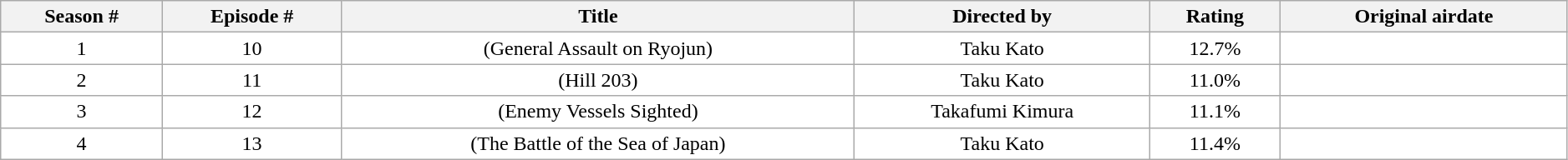<table class="wikitable" style="width:99%; background-color:#FFFFFF">
<tr>
<th>Season #</th>
<th>Episode #</th>
<th>Title</th>
<th>Directed by</th>
<th>Rating</th>
<th>Original airdate</th>
</tr>
<tr>
<td align="center">1</td>
<td align="center">10</td>
<td align="center"> (General Assault on Ryojun)</td>
<td align="center">Taku Kato</td>
<td align="center">12.7%</td>
<td align="center"></td>
</tr>
<tr>
<td align="center">2</td>
<td align="center">11</td>
<td align="center"> (Hill 203)</td>
<td align="center">Taku Kato</td>
<td align="center">11.0%</td>
<td align="center"></td>
</tr>
<tr>
<td align="center">3</td>
<td align="center">12</td>
<td align="center"> (Enemy Vessels Sighted)</td>
<td align="center">Takafumi Kimura</td>
<td align="center">11.1%</td>
<td align="center"></td>
</tr>
<tr>
<td align="center">4</td>
<td align="center">13</td>
<td align="center"> (The Battle of the Sea of Japan)</td>
<td align="center">Taku Kato</td>
<td align="center">11.4%</td>
<td align="center"></td>
</tr>
</table>
